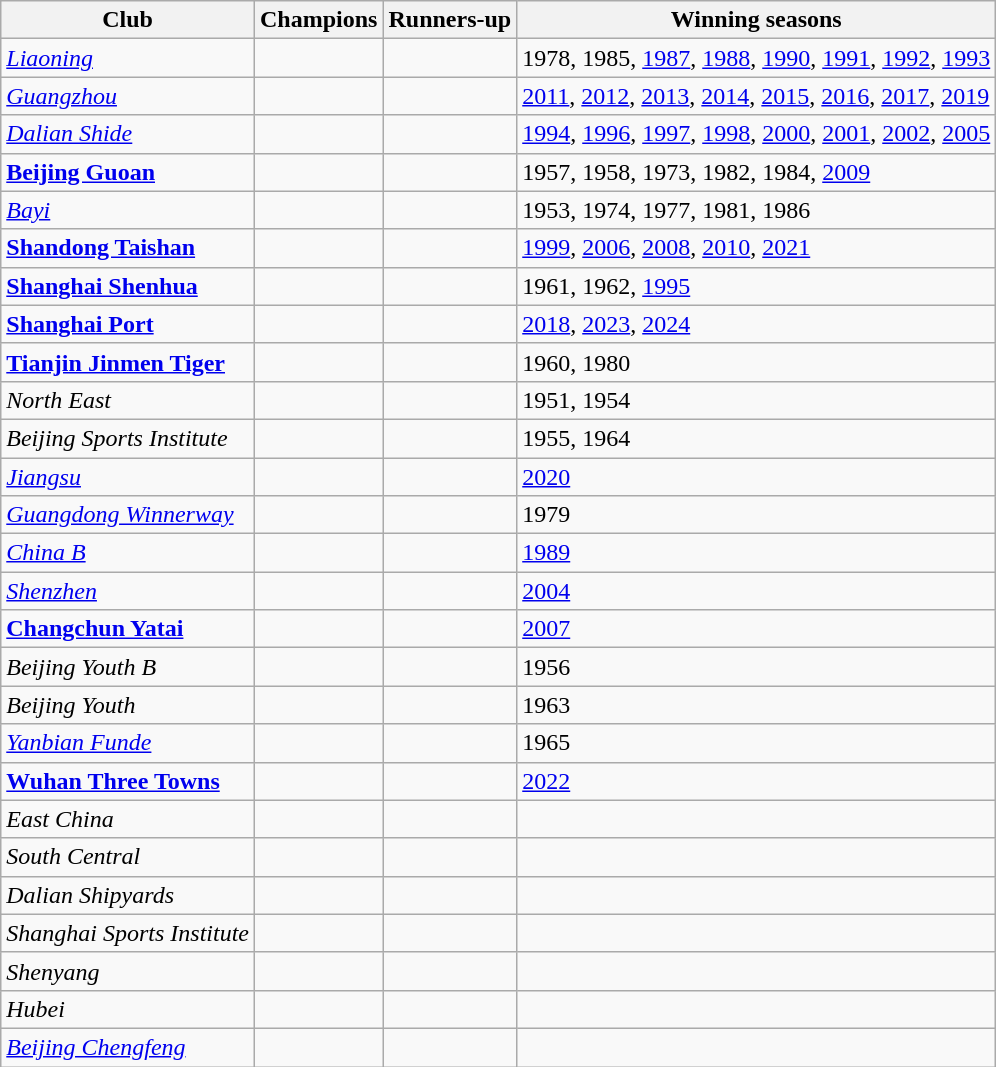<table class="wikitable sortable">
<tr>
<th>Club</th>
<th>Champions</th>
<th>Runners-up</th>
<th>Winning seasons</th>
</tr>
<tr>
<td><em><a href='#'>Liaoning</a></em></td>
<td></td>
<td></td>
<td>1978, 1985, <a href='#'>1987</a>, <a href='#'>1988</a>, <a href='#'>1990</a>, <a href='#'>1991</a>, <a href='#'>1992</a>, <a href='#'>1993</a></td>
</tr>
<tr>
<td><em><a href='#'>Guangzhou</a></em></td>
<td></td>
<td></td>
<td><a href='#'>2011</a>, <a href='#'>2012</a>, <a href='#'>2013</a>, <a href='#'>2014</a>, <a href='#'>2015</a>, <a href='#'>2016</a>, <a href='#'>2017</a>, <a href='#'>2019</a></td>
</tr>
<tr>
<td><em><a href='#'>Dalian Shide</a></em></td>
<td></td>
<td></td>
<td><a href='#'>1994</a>, <a href='#'>1996</a>, <a href='#'>1997</a>, <a href='#'>1998</a>, <a href='#'>2000</a>, <a href='#'>2001</a>, <a href='#'>2002</a>, <a href='#'>2005</a></td>
</tr>
<tr>
<td><strong><a href='#'>Beijing Guoan</a></strong></td>
<td></td>
<td></td>
<td>1957, 1958, 1973, 1982, 1984, <a href='#'>2009</a></td>
</tr>
<tr>
<td><em><a href='#'>Bayi</a></em></td>
<td></td>
<td></td>
<td>1953, 1974, 1977, 1981, 1986</td>
</tr>
<tr>
<td><strong><a href='#'>Shandong Taishan</a></strong></td>
<td></td>
<td></td>
<td><a href='#'>1999</a>, <a href='#'>2006</a>, <a href='#'>2008</a>, <a href='#'>2010</a>, <a href='#'>2021</a></td>
</tr>
<tr>
<td><strong><a href='#'>Shanghai Shenhua</a></strong></td>
<td></td>
<td></td>
<td>1961, 1962, <a href='#'>1995</a></td>
</tr>
<tr>
<td><strong><a href='#'>Shanghai Port</a></strong></td>
<td></td>
<td></td>
<td><a href='#'>2018</a>, <a href='#'>2023</a>, <a href='#'>2024</a></td>
</tr>
<tr>
<td><strong><a href='#'>Tianjin Jinmen Tiger</a></strong></td>
<td></td>
<td></td>
<td>1960, 1980</td>
</tr>
<tr>
<td><em>North East</em></td>
<td></td>
<td></td>
<td>1951, 1954</td>
</tr>
<tr>
<td><em>Beijing Sports Institute</em></td>
<td></td>
<td></td>
<td>1955, 1964</td>
</tr>
<tr>
<td><em><a href='#'>Jiangsu</a></em></td>
<td></td>
<td></td>
<td><a href='#'>2020</a></td>
</tr>
<tr>
<td><em><a href='#'>Guangdong Winnerway</a></em></td>
<td></td>
<td></td>
<td>1979</td>
</tr>
<tr>
<td><em><a href='#'>China B</a></em></td>
<td></td>
<td></td>
<td><a href='#'>1989</a></td>
</tr>
<tr>
<td><em><a href='#'>Shenzhen</a></em></td>
<td></td>
<td></td>
<td><a href='#'>2004</a></td>
</tr>
<tr>
<td><strong><a href='#'>Changchun Yatai</a></strong></td>
<td></td>
<td></td>
<td><a href='#'>2007</a></td>
</tr>
<tr>
<td><em>Beijing Youth B</em></td>
<td></td>
<td></td>
<td>1956</td>
</tr>
<tr>
<td><em>Beijing Youth</em></td>
<td></td>
<td></td>
<td>1963</td>
</tr>
<tr>
<td><em><a href='#'>Yanbian Funde</a></em></td>
<td></td>
<td></td>
<td>1965</td>
</tr>
<tr>
<td><strong><a href='#'>Wuhan Three Towns</a></strong></td>
<td></td>
<td></td>
<td><a href='#'>2022</a></td>
</tr>
<tr>
<td><em>East China</em></td>
<td></td>
<td></td>
<td></td>
</tr>
<tr>
<td><em>South Central</em></td>
<td></td>
<td></td>
<td></td>
</tr>
<tr>
<td><em>Dalian Shipyards</em></td>
<td></td>
<td></td>
<td></td>
</tr>
<tr>
<td><em>Shanghai Sports Institute</em></td>
<td></td>
<td></td>
<td></td>
</tr>
<tr>
<td><em>Shenyang</em></td>
<td></td>
<td></td>
<td></td>
</tr>
<tr>
<td><em>Hubei</em></td>
<td></td>
<td></td>
<td></td>
</tr>
<tr>
<td><em><a href='#'>Beijing Chengfeng</a></em></td>
<td></td>
<td></td>
<td></td>
</tr>
</table>
